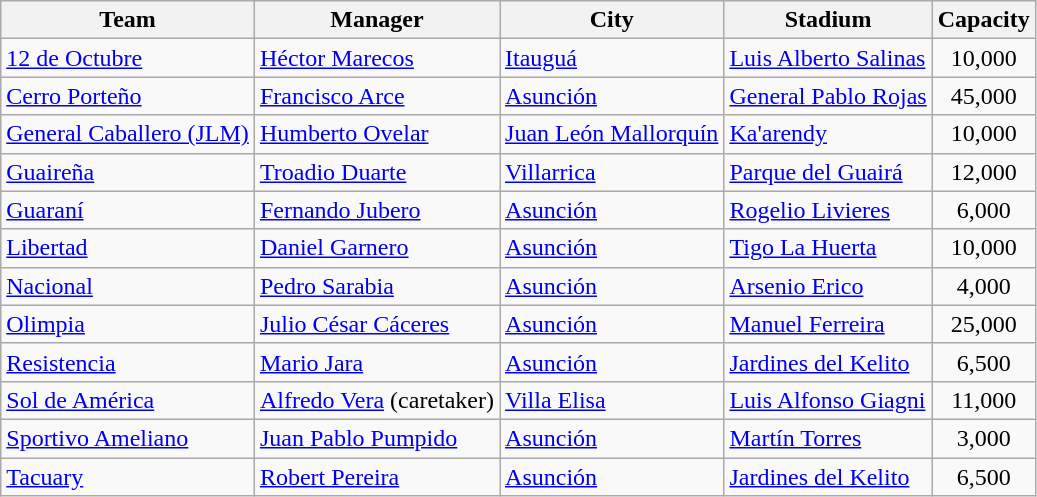<table class="wikitable sortable">
<tr>
<th>Team</th>
<th>Manager</th>
<th>City</th>
<th>Stadium</th>
<th>Capacity</th>
</tr>
<tr>
<td><a href='#'>12 de Octubre</a></td>
<td> <a href='#'>Héctor Marecos</a></td>
<td><a href='#'>Itauguá</a></td>
<td><a href='#'>Luis Alberto Salinas</a></td>
<td align="center">10,000</td>
</tr>
<tr>
<td><a href='#'>Cerro Porteño</a></td>
<td> <a href='#'>Francisco Arce</a></td>
<td><a href='#'>Asunción</a></td>
<td><a href='#'>General Pablo Rojas</a></td>
<td align="center">45,000</td>
</tr>
<tr>
<td><a href='#'>General Caballero (JLM)</a></td>
<td> <a href='#'>Humberto Ovelar</a></td>
<td><a href='#'>Juan León Mallorquín</a></td>
<td><a href='#'>Ka'arendy</a></td>
<td align="center">10,000</td>
</tr>
<tr>
<td><a href='#'>Guaireña</a></td>
<td> <a href='#'>Troadio Duarte</a></td>
<td><a href='#'>Villarrica</a></td>
<td><a href='#'>Parque del Guairá</a></td>
<td align="center">12,000</td>
</tr>
<tr>
<td><a href='#'>Guaraní</a></td>
<td> <a href='#'>Fernando Jubero</a></td>
<td><a href='#'>Asunción</a></td>
<td><a href='#'>Rogelio Livieres</a></td>
<td align="center">6,000</td>
</tr>
<tr>
<td><a href='#'>Libertad</a></td>
<td> <a href='#'>Daniel Garnero</a></td>
<td><a href='#'>Asunción</a></td>
<td><a href='#'>Tigo La Huerta</a></td>
<td align="center">10,000</td>
</tr>
<tr>
<td><a href='#'>Nacional</a></td>
<td> <a href='#'>Pedro Sarabia</a></td>
<td><a href='#'>Asunción</a></td>
<td><a href='#'>Arsenio Erico</a></td>
<td align="center">4,000</td>
</tr>
<tr>
<td><a href='#'>Olimpia</a></td>
<td> <a href='#'>Julio César Cáceres</a></td>
<td><a href='#'>Asunción</a></td>
<td><a href='#'>Manuel Ferreira</a></td>
<td align="center">25,000</td>
</tr>
<tr>
<td><a href='#'>Resistencia</a></td>
<td> <a href='#'>Mario Jara</a></td>
<td><a href='#'>Asunción</a></td>
<td><a href='#'>Jardines del Kelito</a></td>
<td align="center">6,500</td>
</tr>
<tr>
<td><a href='#'>Sol de América</a></td>
<td> <a href='#'>Alfredo Vera</a> (caretaker)</td>
<td><a href='#'>Villa Elisa</a></td>
<td><a href='#'>Luis Alfonso Giagni</a></td>
<td align="center">11,000</td>
</tr>
<tr>
<td><a href='#'>Sportivo Ameliano</a></td>
<td> <a href='#'>Juan Pablo Pumpido</a></td>
<td><a href='#'>Asunción</a></td>
<td><a href='#'>Martín Torres</a></td>
<td align="center">3,000</td>
</tr>
<tr>
<td><a href='#'>Tacuary</a></td>
<td> <a href='#'>Robert Pereira</a></td>
<td><a href='#'>Asunción</a></td>
<td><a href='#'>Jardines del Kelito</a></td>
<td align="center">6,500</td>
</tr>
</table>
